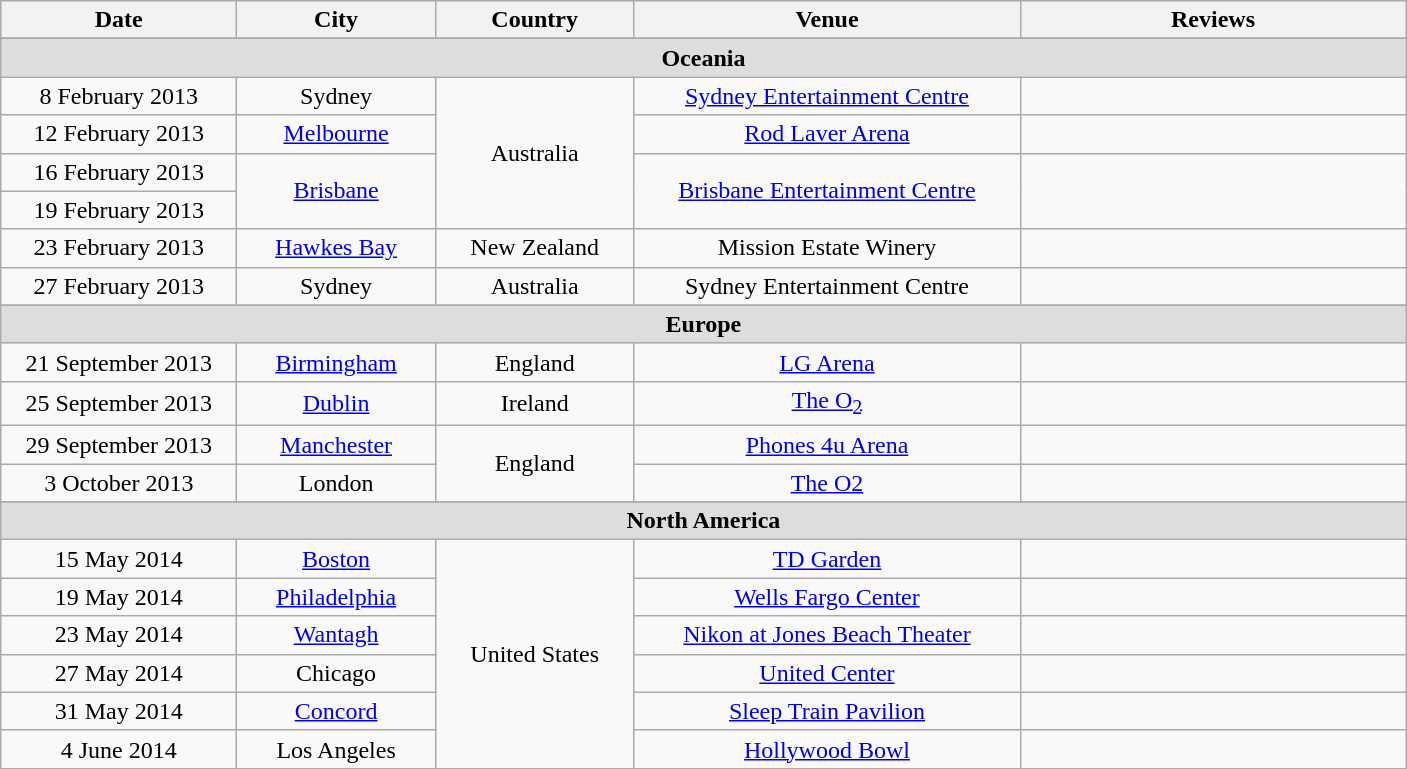<table class="wikitable" style="text-align:center;">
<tr>
<th width="150">Date</th>
<th width="125">City</th>
<th width="125">Country</th>
<th width="250">Venue</th>
<th width="250">Reviews</th>
</tr>
<tr>
</tr>
<tr style="background:#ddd;">
<td colspan="5"><strong>Oceania</strong></td>
</tr>
<tr>
<td>8 February 2013</td>
<td>Sydney</td>
<td rowspan="4">Australia</td>
<td><a href='#'>Sydney Entertainment Centre</a></td>
<td></td>
</tr>
<tr>
<td>12 February 2013</td>
<td><a href='#'>Melbourne</a></td>
<td><a href='#'>Rod Laver Arena</a></td>
<td></td>
</tr>
<tr>
<td>16 February 2013</td>
<td rowspan="2"><a href='#'>Brisbane</a></td>
<td rowspan="2"><a href='#'>Brisbane Entertainment Centre</a></td>
<td rowspan="2"></td>
</tr>
<tr>
<td>19 February 2013</td>
</tr>
<tr>
<td>23 February 2013</td>
<td><a href='#'>Hawkes Bay</a></td>
<td>New Zealand</td>
<td>Mission Estate Winery</td>
<td></td>
</tr>
<tr>
<td>27 February 2013</td>
<td>Sydney</td>
<td>Australia</td>
<td>Sydney Entertainment Centre</td>
<td></td>
</tr>
<tr>
</tr>
<tr style="background:#ddd;">
<td colspan="5"><strong>Europe</strong></td>
</tr>
<tr>
<td>21 September 2013</td>
<td><a href='#'>Birmingham</a></td>
<td>England</td>
<td><a href='#'>LG Arena</a></td>
<td></td>
</tr>
<tr>
<td>25 September 2013</td>
<td><a href='#'>Dublin</a></td>
<td>Ireland</td>
<td><a href='#'>The O<sub>2</sub></a></td>
<td></td>
</tr>
<tr>
<td>29 September 2013</td>
<td><a href='#'>Manchester</a></td>
<td rowspan="2">England</td>
<td><a href='#'>Phones 4u Arena</a></td>
<td></td>
</tr>
<tr>
<td>3 October 2013</td>
<td>London</td>
<td><a href='#'>The O2</a></td>
<td></td>
</tr>
<tr>
</tr>
<tr style="background:#ddd;">
<td colspan="5"><strong>North America</strong></td>
</tr>
<tr>
<td>15 May 2014</td>
<td><a href='#'>Boston</a></td>
<td rowspan="6">United States</td>
<td><a href='#'>TD Garden</a></td>
<td></td>
</tr>
<tr>
<td>19 May 2014</td>
<td><a href='#'>Philadelphia</a></td>
<td><a href='#'>Wells Fargo Center</a></td>
<td></td>
</tr>
<tr>
<td>23 May 2014</td>
<td><a href='#'>Wantagh</a></td>
<td><a href='#'>Nikon at Jones Beach Theater</a></td>
<td></td>
</tr>
<tr>
<td>27 May 2014</td>
<td>Chicago</td>
<td><a href='#'>United Center</a></td>
<td></td>
</tr>
<tr>
<td>31 May 2014</td>
<td><a href='#'>Concord</a></td>
<td><a href='#'>Sleep Train Pavilion</a></td>
<td></td>
</tr>
<tr>
<td>4 June 2014</td>
<td>Los Angeles</td>
<td><a href='#'>Hollywood Bowl</a></td>
<td></td>
</tr>
<tr>
</tr>
</table>
